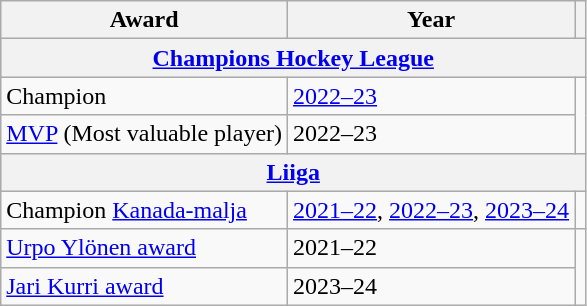<table class="wikitable">
<tr>
<th>Award</th>
<th>Year</th>
<th></th>
</tr>
<tr ALIGN="center" bgcolor="#e0e0e0">
<th colspan="3"><a href='#'>Champions Hockey League</a></th>
</tr>
<tr>
<td>Champion</td>
<td><a href='#'>2022–23</a></td>
</tr>
<tr>
<td><a href='#'>MVP</a> (Most valuable player)</td>
<td>2022–23</td>
</tr>
<tr ALIGN="center" bgcolor="#e0e0e0">
<th colspan="3"><a href='#'>Liiga</a></th>
</tr>
<tr>
<td>Champion <a href='#'>Kanada-malja</a></td>
<td><a href='#'>2021–22</a>, <a href='#'>2022–23</a>, <a href='#'>2023–24</a></td>
<td></td>
</tr>
<tr>
<td><a href='#'>Urpo Ylönen award</a></td>
<td>2021–22</td>
</tr>
<tr>
<td><a href='#'>Jari Kurri award</a></td>
<td>2023–24</td>
</tr>
</table>
